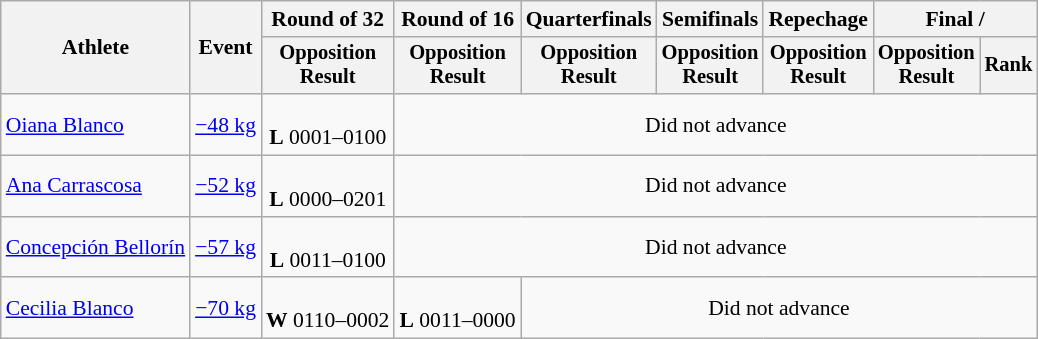<table class="wikitable" style="font-size:90%">
<tr>
<th rowspan=2>Athlete</th>
<th rowspan=2>Event</th>
<th>Round of 32</th>
<th>Round of 16</th>
<th>Quarterfinals</th>
<th>Semifinals</th>
<th>Repechage</th>
<th colspan=2>Final / </th>
</tr>
<tr style="font-size:95%">
<th>Opposition<br>Result</th>
<th>Opposition<br>Result</th>
<th>Opposition<br>Result</th>
<th>Opposition<br>Result</th>
<th>Opposition<br>Result</th>
<th>Opposition<br>Result</th>
<th>Rank</th>
</tr>
<tr align=center>
<td align=left><a href='#'>Oiana Blanco</a></td>
<td align=left><a href='#'>−48 kg</a></td>
<td><br><strong>L</strong> 0001–0100</td>
<td colspan=6>Did not advance</td>
</tr>
<tr align=center>
<td align=left><a href='#'>Ana Carrascosa</a></td>
<td align=left><a href='#'>−52 kg</a></td>
<td><br><strong>L</strong> 0000–0201</td>
<td colspan=6>Did not advance</td>
</tr>
<tr align=center>
<td align=left><a href='#'>Concepción Bellorín</a></td>
<td align=left><a href='#'>−57 kg</a></td>
<td><br><strong>L</strong> 0011–0100</td>
<td colspan=6>Did not advance</td>
</tr>
<tr align=center>
<td align=left><a href='#'>Cecilia Blanco</a></td>
<td align=left><a href='#'>−70 kg</a></td>
<td><br><strong>W</strong> 0110–0002</td>
<td><br><strong>L</strong> 0011–0000</td>
<td colspan=5>Did not advance</td>
</tr>
</table>
